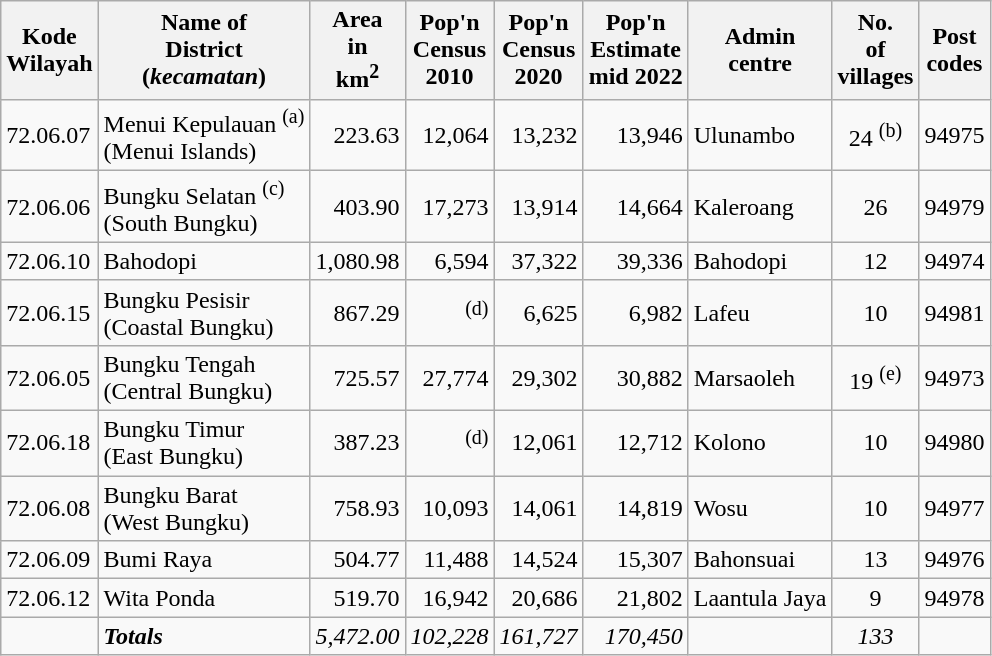<table class="sortable wikitable">
<tr>
<th>Kode <br>Wilayah</th>
<th>Name of<br>District <br> (<em>kecamatan</em>)</th>
<th>Area <br>in <br>km<sup>2</sup></th>
<th>Pop'n<br>Census<br>2010</th>
<th>Pop'n<br>Census<br>2020</th>
<th>Pop'n<br>Estimate<br>mid 2022</th>
<th>Admin<br>centre</th>
<th>No.<br>of <br>villages</th>
<th>Post<br>codes</th>
</tr>
<tr>
<td>72.06.07</td>
<td>Menui Kepulauan <sup>(a)</sup> <br>(Menui Islands)</td>
<td align="right">223.63</td>
<td align="right">12,064</td>
<td align="right">13,232</td>
<td align="right">13,946</td>
<td>Ulunambo</td>
<td align="center">24 <sup>(b)</sup></td>
<td>94975</td>
</tr>
<tr>
<td>72.06.06</td>
<td>Bungku Selatan <sup>(c)</sup> <br>(South Bungku)</td>
<td align="right">403.90</td>
<td align="right">17,273</td>
<td align="right">13,914</td>
<td align="right">14,664</td>
<td>Kaleroang</td>
<td align="center">26</td>
<td>94979</td>
</tr>
<tr>
<td>72.06.10</td>
<td>Bahodopi</td>
<td align="right">1,080.98</td>
<td align="right">6,594</td>
<td align="right">37,322</td>
<td align="right">39,336</td>
<td>Bahodopi</td>
<td align="center">12</td>
<td>94974</td>
</tr>
<tr>
<td>72.06.15</td>
<td>Bungku Pesisir <br>(Coastal Bungku)</td>
<td align="right">867.29</td>
<td align="right"><sup>(d)</sup></td>
<td align="right">6,625</td>
<td align="right">6,982</td>
<td>Lafeu</td>
<td align="center">10</td>
<td>94981</td>
</tr>
<tr>
<td>72.06.05</td>
<td>Bungku Tengah <br>(Central Bungku)</td>
<td align="right">725.57</td>
<td align="right">27,774</td>
<td align="right">29,302</td>
<td align="right">30,882</td>
<td>Marsaoleh</td>
<td align="center">19 <sup>(e)</sup></td>
<td>94973</td>
</tr>
<tr>
<td>72.06.18</td>
<td>Bungku Timur <br>(East Bungku)</td>
<td align="right">387.23</td>
<td align="right"><sup>(d)</sup></td>
<td align="right">12,061</td>
<td align="right">12,712</td>
<td>Kolono</td>
<td align="center">10</td>
<td>94980</td>
</tr>
<tr>
<td>72.06.08</td>
<td>Bungku Barat <br>(West Bungku)</td>
<td align="right">758.93</td>
<td align="right">10,093</td>
<td align="right">14,061</td>
<td align="right">14,819</td>
<td>Wosu</td>
<td align="center">10</td>
<td>94977</td>
</tr>
<tr>
<td>72.06.09</td>
<td>Bumi Raya</td>
<td align="right">504.77</td>
<td align="right">11,488</td>
<td align="right">14,524</td>
<td align="right">15,307</td>
<td>Bahonsuai</td>
<td align="center">13</td>
<td>94976</td>
</tr>
<tr>
<td>72.06.12</td>
<td>Wita Ponda</td>
<td align="right">519.70</td>
<td align="right">16,942</td>
<td align="right">20,686</td>
<td align="right">21,802</td>
<td>Laantula Jaya</td>
<td align="center">9</td>
<td>94978</td>
</tr>
<tr>
<td></td>
<td><strong><em>Totals</em></strong></td>
<td align="right"><em>5,472.00</em></td>
<td align="right"><em>102,228</em></td>
<td align="right"><em>161,727</em></td>
<td align="right"><em>170,450</em></td>
<td></td>
<td align="center"><em>133</em></td>
<td></td>
</tr>
</table>
